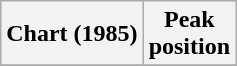<table class="wikitable">
<tr>
<th>Chart (1985)</th>
<th>Peak<br>position</th>
</tr>
<tr>
</tr>
</table>
